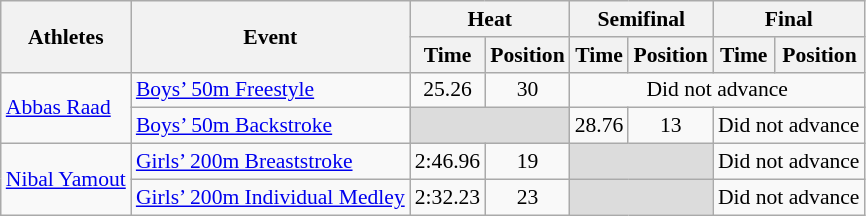<table class="wikitable" border="1" style="font-size:90%">
<tr>
<th rowspan=2>Athletes</th>
<th rowspan=2>Event</th>
<th colspan=2>Heat</th>
<th colspan=2>Semifinal</th>
<th colspan=2>Final</th>
</tr>
<tr>
<th>Time</th>
<th>Position</th>
<th>Time</th>
<th>Position</th>
<th>Time</th>
<th>Position</th>
</tr>
<tr>
<td rowspan=2><a href='#'>Abbas Raad</a></td>
<td><a href='#'>Boys’ 50m Freestyle</a></td>
<td align=center>25.26</td>
<td align=center>30</td>
<td colspan="4" align=center>Did not advance</td>
</tr>
<tr>
<td><a href='#'>Boys’ 50m Backstroke</a></td>
<td colspan=2 bgcolor=#DCDCDC></td>
<td align=center>28.76</td>
<td align=center>13</td>
<td colspan="2" align=center>Did not advance</td>
</tr>
<tr>
<td rowspan=2><a href='#'>Nibal Yamout</a></td>
<td><a href='#'>Girls’ 200m Breaststroke</a></td>
<td align=center>2:46.96</td>
<td align=center>19</td>
<td colspan=2 bgcolor=#DCDCDC></td>
<td colspan="2" align=center>Did not advance</td>
</tr>
<tr>
<td><a href='#'>Girls’ 200m Individual Medley</a></td>
<td align=center>2:32.23</td>
<td align=center>23</td>
<td colspan=2 bgcolor=#DCDCDC></td>
<td colspan="2" align=center>Did not advance</td>
</tr>
</table>
